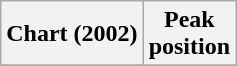<table class="wikitable sortable plainrowheaders" style="text-align:center">
<tr>
<th scope="col">Chart (2002)</th>
<th scope="col">Peak<br> position</th>
</tr>
<tr>
</tr>
</table>
